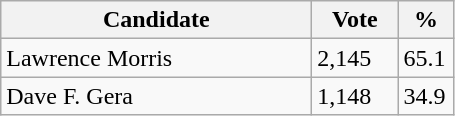<table class="wikitable">
<tr>
<th bgcolor="#DDDDFF" width="200px">Candidate</th>
<th bgcolor="#DDDDFF" width="50px">Vote</th>
<th bgcolor="#DDDDFF" width="30px">%</th>
</tr>
<tr>
<td>Lawrence Morris</td>
<td>2,145</td>
<td>65.1</td>
</tr>
<tr>
<td>Dave F. Gera</td>
<td>1,148</td>
<td>34.9</td>
</tr>
</table>
